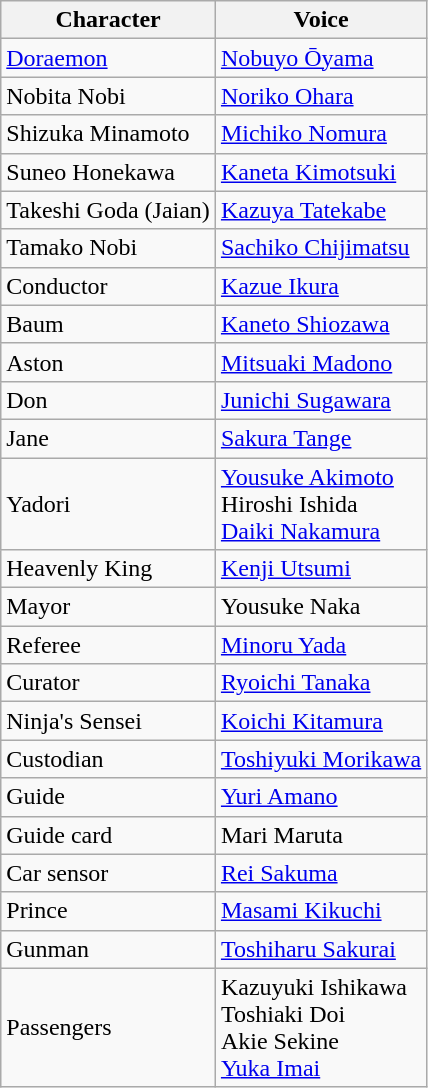<table Class="wikitable">
<tr>
<th>Character</th>
<th>Voice</th>
</tr>
<tr>
<td><a href='#'>Doraemon</a></td>
<td><a href='#'>Nobuyo Ōyama</a></td>
</tr>
<tr>
<td>Nobita Nobi</td>
<td><a href='#'>Noriko Ohara</a></td>
</tr>
<tr>
<td>Shizuka Minamoto</td>
<td><a href='#'>Michiko Nomura</a></td>
</tr>
<tr>
<td>Suneo Honekawa</td>
<td><a href='#'>Kaneta Kimotsuki</a></td>
</tr>
<tr>
<td>Takeshi Goda (Jaian)</td>
<td><a href='#'>Kazuya Tatekabe</a></td>
</tr>
<tr>
<td>Tamako Nobi</td>
<td><a href='#'>Sachiko Chijimatsu</a></td>
</tr>
<tr>
<td>Conductor</td>
<td><a href='#'>Kazue Ikura</a></td>
</tr>
<tr>
<td>Baum</td>
<td><a href='#'>Kaneto Shiozawa</a></td>
</tr>
<tr>
<td>Aston</td>
<td><a href='#'>Mitsuaki Madono</a></td>
</tr>
<tr>
<td>Don</td>
<td><a href='#'>Junichi Sugawara</a></td>
</tr>
<tr>
<td>Jane</td>
<td><a href='#'>Sakura Tange</a></td>
</tr>
<tr>
<td>Yadori</td>
<td><a href='#'>Yousuke Akimoto</a><br>Hiroshi Ishida<br><a href='#'>Daiki Nakamura</a></td>
</tr>
<tr>
<td>Heavenly King</td>
<td><a href='#'>Kenji Utsumi</a></td>
</tr>
<tr>
<td>Mayor</td>
<td>Yousuke Naka</td>
</tr>
<tr>
<td>Referee</td>
<td><a href='#'>Minoru Yada</a></td>
</tr>
<tr>
<td>Curator</td>
<td><a href='#'>Ryoichi Tanaka</a></td>
</tr>
<tr>
<td>Ninja's Sensei</td>
<td><a href='#'>Koichi Kitamura</a></td>
</tr>
<tr>
<td>Custodian</td>
<td><a href='#'>Toshiyuki Morikawa</a></td>
</tr>
<tr>
<td>Guide</td>
<td><a href='#'>Yuri Amano</a></td>
</tr>
<tr>
<td>Guide card</td>
<td>Mari Maruta</td>
</tr>
<tr>
<td>Car sensor</td>
<td><a href='#'>Rei Sakuma</a></td>
</tr>
<tr>
<td>Prince</td>
<td><a href='#'>Masami Kikuchi</a></td>
</tr>
<tr>
<td>Gunman</td>
<td><a href='#'>Toshiharu Sakurai</a></td>
</tr>
<tr>
<td>Passengers</td>
<td>Kazuyuki Ishikawa<br>Toshiaki Doi<br>Akie Sekine<br><a href='#'>Yuka Imai</a></td>
</tr>
</table>
